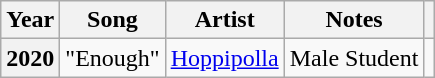<table class="wikitable sortable plainrowheaders">
<tr>
<th scope="col">Year</th>
<th scope="col">Song</th>
<th scope="col">Artist</th>
<th scope="col">Notes</th>
<th scope="col" class="unsortable"></th>
</tr>
<tr>
<th scope="row">2020</th>
<td>"Enough"</td>
<td><a href='#'>Hoppipolla</a></td>
<td>Male Student</td>
<td></td>
</tr>
</table>
